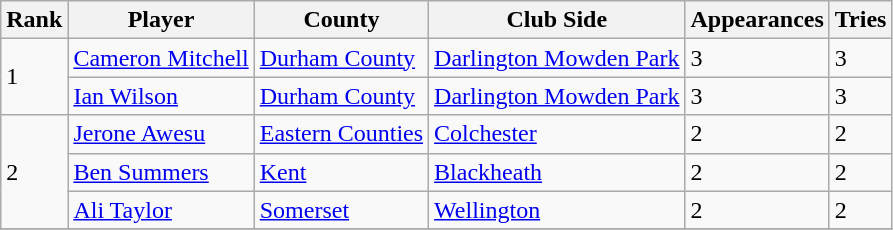<table class="wikitable">
<tr>
<th>Rank</th>
<th>Player</th>
<th>County</th>
<th>Club Side</th>
<th>Appearances</th>
<th>Tries</th>
</tr>
<tr>
<td rowspan=2>1</td>
<td> <a href='#'>Cameron Mitchell</a></td>
<td><a href='#'>Durham County</a></td>
<td><a href='#'>Darlington Mowden Park</a></td>
<td>3</td>
<td>3</td>
</tr>
<tr>
<td> <a href='#'>Ian Wilson</a></td>
<td><a href='#'>Durham County</a></td>
<td><a href='#'>Darlington Mowden Park</a></td>
<td>3</td>
<td>3</td>
</tr>
<tr>
<td rowspan=3>2</td>
<td> <a href='#'>Jerone Awesu</a></td>
<td><a href='#'>Eastern Counties</a></td>
<td><a href='#'>Colchester</a></td>
<td>2</td>
<td>2</td>
</tr>
<tr>
<td> <a href='#'>Ben Summers</a></td>
<td><a href='#'>Kent</a></td>
<td><a href='#'>Blackheath</a></td>
<td>2</td>
<td>2</td>
</tr>
<tr>
<td> <a href='#'>Ali Taylor</a></td>
<td><a href='#'>Somerset</a></td>
<td><a href='#'>Wellington</a></td>
<td>2</td>
<td>2</td>
</tr>
<tr>
</tr>
</table>
